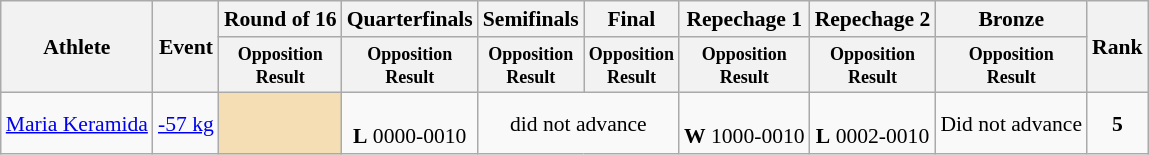<table class="wikitable" style="font-size:90%">
<tr>
<th rowspan="2">Athlete</th>
<th rowspan="2">Event</th>
<th>Round of 16</th>
<th>Quarterfinals</th>
<th>Semifinals</th>
<th>Final</th>
<th>Repechage 1</th>
<th>Repechage 2</th>
<th>Bronze</th>
<th rowspan="2">Rank</th>
</tr>
<tr>
<th style="line-height:1em"><small>Opposition<br>Result</small></th>
<th style="line-height:1em"><small>Opposition<br>Result</small></th>
<th style="line-height:1em"><small>Opposition<br>Result</small></th>
<th style="line-height:1em"><small>Opposition<br>Result</small></th>
<th style="line-height:1em"><small>Opposition<br>Result</small></th>
<th style="line-height:1em"><small>Opposition<br>Result</small></th>
<th style="line-height:1em"><small>Opposition<br>Result</small></th>
</tr>
<tr>
<td><a href='#'>Maria Keramida</a></td>
<td><a href='#'>-57 kg</a></td>
<td bgcolor = "wheat"></td>
<td align="center"><br><strong>L</strong> 0000-0010</td>
<td align=center colspan="2">did not advance</td>
<td align="center"><br><strong>W</strong> 1000-0010</td>
<td align="center"><br><strong>L</strong> 0002-0010</td>
<td align=center>Did not advance</td>
<td align=center><strong>5</strong></td>
</tr>
</table>
